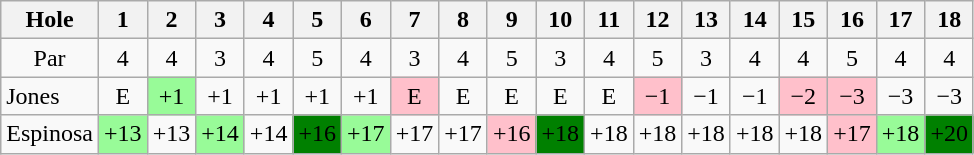<table class="wikitable" style="text-align:center">
<tr>
<th>Hole</th>
<th>1</th>
<th>2</th>
<th>3</th>
<th>4</th>
<th>5</th>
<th>6</th>
<th>7</th>
<th>8</th>
<th>9</th>
<th>10</th>
<th>11</th>
<th>12</th>
<th>13</th>
<th>14</th>
<th>15</th>
<th>16</th>
<th>17</th>
<th>18</th>
</tr>
<tr>
<td>Par</td>
<td>4</td>
<td>4</td>
<td>3</td>
<td>4</td>
<td>5</td>
<td>4</td>
<td>3</td>
<td>4</td>
<td>5</td>
<td>3</td>
<td>4</td>
<td>5</td>
<td>3</td>
<td>4</td>
<td>4</td>
<td>5</td>
<td>4</td>
<td>4</td>
</tr>
<tr>
<td align=left> Jones</td>
<td>E</td>
<td style="background: PaleGreen;">+1</td>
<td>+1</td>
<td>+1</td>
<td>+1</td>
<td>+1</td>
<td style="background: Pink;">E</td>
<td>E</td>
<td>E</td>
<td>E</td>
<td>E</td>
<td style="background: Pink;">−1</td>
<td>−1</td>
<td>−1</td>
<td style="background: Pink;">−2</td>
<td style="background: Pink;">−3</td>
<td>−3</td>
<td>−3</td>
</tr>
<tr>
<td align=left> Espinosa</td>
<td style="background: PaleGreen;">+13</td>
<td>+13</td>
<td style="background: PaleGreen;">+14</td>
<td>+14</td>
<td style="background: Green;">+16</td>
<td style="background: PaleGreen;">+17</td>
<td>+17</td>
<td>+17</td>
<td style="background: Pink;">+16</td>
<td style="background: Green;">+18</td>
<td>+18</td>
<td>+18</td>
<td>+18</td>
<td>+18</td>
<td>+18</td>
<td style="background: Pink;">+17</td>
<td style="background: PaleGreen;">+18</td>
<td style="background: Green;">+20</td>
</tr>
</table>
